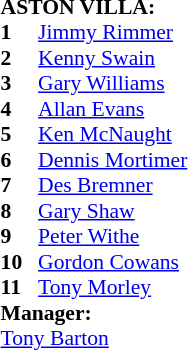<table style="font-size: 90%" cellspacing="0" cellpadding="0" align=center>
<tr>
<td colspan="4"><strong>ASTON VILLA:</strong></td>
</tr>
<tr>
<th width="25"></th>
</tr>
<tr>
<td><strong>1</strong></td>
<td> <a href='#'>Jimmy Rimmer</a></td>
</tr>
<tr>
<td><strong>2</strong></td>
<td> <a href='#'>Kenny Swain</a></td>
</tr>
<tr>
<td><strong>3</strong></td>
<td> <a href='#'>Gary Williams</a></td>
</tr>
<tr>
<td><strong>4</strong></td>
<td> <a href='#'>Allan Evans</a></td>
</tr>
<tr>
<td><strong>5</strong></td>
<td> <a href='#'>Ken McNaught</a></td>
</tr>
<tr>
<td><strong>6</strong></td>
<td> <a href='#'>Dennis Mortimer</a></td>
</tr>
<tr>
<td><strong>7</strong></td>
<td> <a href='#'>Des Bremner</a></td>
</tr>
<tr>
<td><strong>8</strong></td>
<td> <a href='#'>Gary Shaw</a></td>
</tr>
<tr>
<td><strong>9</strong></td>
<td> <a href='#'>Peter Withe</a></td>
</tr>
<tr>
<td><strong>10</strong></td>
<td> <a href='#'>Gordon Cowans</a></td>
</tr>
<tr>
<td><strong>11</strong></td>
<td> <a href='#'>Tony Morley</a></td>
</tr>
<tr>
<td colspan=4><strong>Manager:</strong></td>
</tr>
<tr>
<td colspan="4"> <a href='#'>Tony Barton</a></td>
</tr>
</table>
